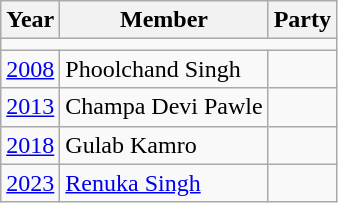<table class="wikitable">
<tr>
<th>Year</th>
<th>Member</th>
<th colspan="2">Party</th>
</tr>
<tr>
<td colspan="4"></td>
</tr>
<tr>
<td><a href='#'>2008</a></td>
<td>Phoolchand Singh</td>
<td></td>
</tr>
<tr>
<td><a href='#'>2013</a></td>
<td>Champa Devi Pawle</td>
</tr>
<tr>
<td><a href='#'>2018</a></td>
<td>Gulab Kamro</td>
<td></td>
</tr>
<tr>
<td><a href='#'>2023</a></td>
<td><a href='#'>Renuka Singh</a></td>
<td></td>
</tr>
</table>
